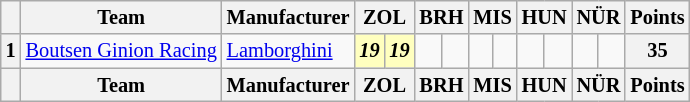<table class="wikitable" style="font-size: 85%; text-align:center;">
<tr>
<th></th>
<th>Team</th>
<th>Manufacturer</th>
<th colspan=2>ZOL<br></th>
<th colspan=2>BRH<br></th>
<th colspan=2>MIS<br></th>
<th colspan=2>HUN<br></th>
<th colspan=2>NÜR<br></th>
<th>Points</th>
</tr>
<tr>
<th>1</th>
<td align=left> <a href='#'>Boutsen Ginion Racing</a></td>
<td align=left><a href='#'>Lamborghini</a></td>
<td style="background:#FFFFBF;"><strong><em>19</em></strong></td>
<td style="background:#FFFFBF;"><strong><em>19</em></strong></td>
<td></td>
<td></td>
<td></td>
<td></td>
<td></td>
<td></td>
<td></td>
<td></td>
<th>35</th>
</tr>
<tr valign="top">
<th valign=middle></th>
<th valign=middle>Team</th>
<th valign=middle>Manufacturer</th>
<th colspan=2>ZOL<br></th>
<th colspan=2>BRH<br></th>
<th colspan=2>MIS<br></th>
<th colspan=2>HUN<br></th>
<th colspan=2>NÜR<br></th>
<th valign=middle>Points</th>
</tr>
</table>
